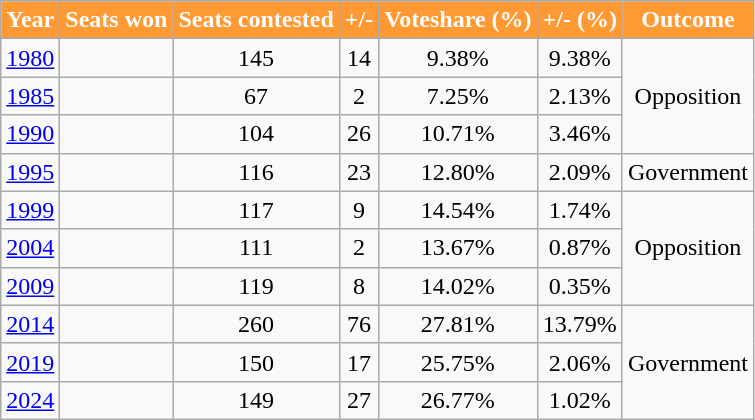<table class="wikitable sortable">
<tr>
<th style="background-color:#FF9933; color:white">Year</th>
<th style="background-color:#FF9933; color:white">Seats won</th>
<th style="background-color:#FF9933; color:white">Seats contested</th>
<th style="background-color:#FF9933; color:white">+/-</th>
<th style="background-color:#FF9933; color:white">Voteshare (%)</th>
<th style="background-color:#FF9933; color:white">+/- (%)</th>
<th style="background-color:#FF9933; color:white">Outcome</th>
</tr>
<tr style="text-align:center;">
<td><a href='#'>1980</a></td>
<td></td>
<td>145</td>
<td> 14</td>
<td>9.38%</td>
<td> 9.38%</td>
<td rowspan="3">Opposition</td>
</tr>
<tr style="text-align:center;">
<td><a href='#'>1985</a></td>
<td></td>
<td>67</td>
<td> 2</td>
<td>7.25%</td>
<td> 2.13%</td>
</tr>
<tr style="text-align:center;">
<td><a href='#'>1990</a></td>
<td></td>
<td>104</td>
<td> 26</td>
<td>10.71%</td>
<td> 3.46%</td>
</tr>
<tr style="text-align:center;">
<td><a href='#'>1995</a></td>
<td></td>
<td>116</td>
<td> 23</td>
<td>12.80%</td>
<td> 2.09%</td>
<td>Government</td>
</tr>
<tr style="text-align:center;">
<td><a href='#'>1999</a></td>
<td></td>
<td>117</td>
<td> 9</td>
<td>14.54%</td>
<td> 1.74%</td>
<td rowspan="3">Opposition</td>
</tr>
<tr style="text-align:center;">
<td><a href='#'>2004</a></td>
<td></td>
<td>111</td>
<td> 2</td>
<td>13.67%</td>
<td> 0.87%</td>
</tr>
<tr style="text-align:center;">
<td><a href='#'>2009</a></td>
<td></td>
<td>119</td>
<td> 8</td>
<td>14.02%</td>
<td> 0.35%</td>
</tr>
<tr style="text-align:center;">
<td><a href='#'>2014</a></td>
<td></td>
<td>260</td>
<td> 76</td>
<td>27.81%</td>
<td> 13.79%</td>
<td rowspan="3">Government</td>
</tr>
<tr style="text-align:center;">
<td><a href='#'>2019</a></td>
<td></td>
<td>150</td>
<td> 17</td>
<td>25.75%</td>
<td> 2.06%</td>
</tr>
<tr style="text-align:center;">
<td><a href='#'>2024</a></td>
<td></td>
<td>149</td>
<td> 27</td>
<td>26.77%</td>
<td> 1.02%</td>
</tr>
</table>
